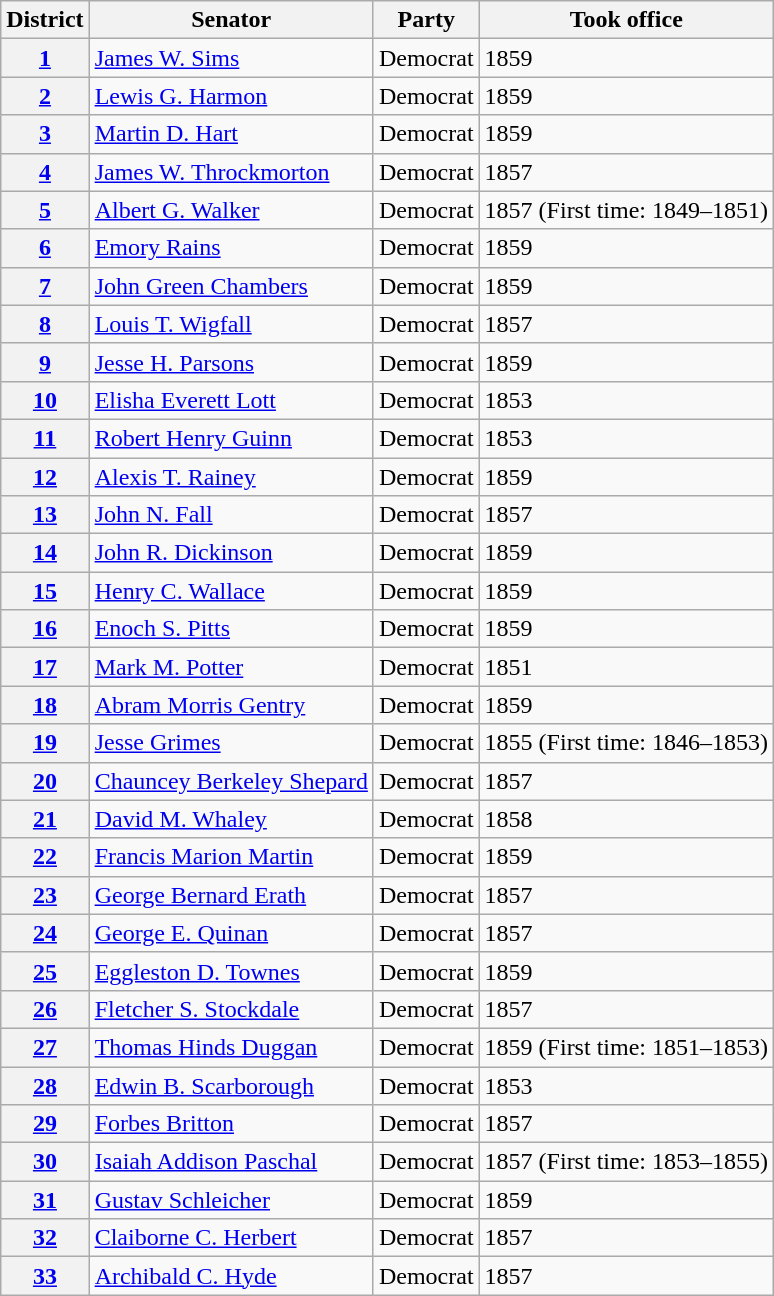<table class="wikitable">
<tr>
<th>District</th>
<th>Senator</th>
<th>Party</th>
<th>Took office</th>
</tr>
<tr>
<th><a href='#'>1</a></th>
<td><a href='#'>James W. Sims</a></td>
<td>Democrat</td>
<td>1859</td>
</tr>
<tr>
<th><a href='#'>2</a></th>
<td><a href='#'>Lewis G. Harmon</a></td>
<td>Democrat</td>
<td>1859</td>
</tr>
<tr>
<th><a href='#'>3</a></th>
<td><a href='#'>Martin D. Hart</a></td>
<td>Democrat</td>
<td>1859</td>
</tr>
<tr>
<th><a href='#'>4</a></th>
<td><a href='#'>James W. Throckmorton</a></td>
<td>Democrat</td>
<td>1857</td>
</tr>
<tr>
<th><a href='#'>5</a></th>
<td><a href='#'>Albert G. Walker</a></td>
<td>Democrat</td>
<td>1857 (First time: 1849–1851)</td>
</tr>
<tr>
<th><a href='#'>6</a></th>
<td><a href='#'>Emory Rains</a></td>
<td>Democrat</td>
<td>1859</td>
</tr>
<tr>
<th><a href='#'>7</a></th>
<td><a href='#'>John Green Chambers</a></td>
<td>Democrat</td>
<td>1859</td>
</tr>
<tr>
<th><a href='#'>8</a></th>
<td><a href='#'>Louis T. Wigfall</a></td>
<td>Democrat</td>
<td>1857</td>
</tr>
<tr>
<th><a href='#'>9</a></th>
<td><a href='#'>Jesse H. Parsons</a></td>
<td>Democrat</td>
<td>1859</td>
</tr>
<tr>
<th><a href='#'>10</a></th>
<td><a href='#'>Elisha Everett Lott</a></td>
<td>Democrat</td>
<td>1853</td>
</tr>
<tr>
<th><a href='#'>11</a></th>
<td><a href='#'>Robert Henry Guinn</a></td>
<td>Democrat</td>
<td>1853</td>
</tr>
<tr>
<th><a href='#'>12</a></th>
<td><a href='#'>Alexis T. Rainey</a></td>
<td>Democrat</td>
<td>1859</td>
</tr>
<tr>
<th><a href='#'>13</a></th>
<td><a href='#'>John N. Fall</a></td>
<td>Democrat</td>
<td>1857</td>
</tr>
<tr>
<th><a href='#'>14</a></th>
<td><a href='#'>John R. Dickinson</a></td>
<td>Democrat</td>
<td>1859</td>
</tr>
<tr>
<th><a href='#'>15</a></th>
<td><a href='#'>Henry C. Wallace</a></td>
<td>Democrat</td>
<td>1859</td>
</tr>
<tr>
<th><a href='#'>16</a></th>
<td><a href='#'>Enoch S. Pitts</a></td>
<td>Democrat</td>
<td>1859</td>
</tr>
<tr>
<th><a href='#'>17</a></th>
<td><a href='#'>Mark M. Potter</a></td>
<td>Democrat</td>
<td>1851</td>
</tr>
<tr>
<th><a href='#'>18</a></th>
<td><a href='#'>Abram Morris Gentry</a></td>
<td>Democrat</td>
<td>1859</td>
</tr>
<tr>
<th><a href='#'>19</a></th>
<td><a href='#'>Jesse Grimes</a></td>
<td>Democrat</td>
<td>1855 (First time: 1846–1853)</td>
</tr>
<tr>
<th><a href='#'>20</a></th>
<td><a href='#'>Chauncey Berkeley Shepard</a></td>
<td>Democrat</td>
<td>1857</td>
</tr>
<tr>
<th><a href='#'>21</a></th>
<td><a href='#'>David M. Whaley</a></td>
<td>Democrat</td>
<td>1858</td>
</tr>
<tr>
<th><a href='#'>22</a></th>
<td><a href='#'>Francis Marion Martin</a></td>
<td>Democrat</td>
<td>1859</td>
</tr>
<tr>
<th><a href='#'>23</a></th>
<td><a href='#'>George Bernard Erath</a></td>
<td>Democrat</td>
<td>1857</td>
</tr>
<tr>
<th><a href='#'>24</a></th>
<td><a href='#'>George E. Quinan</a></td>
<td>Democrat</td>
<td>1857</td>
</tr>
<tr>
<th><a href='#'>25</a></th>
<td><a href='#'>Eggleston D. Townes</a></td>
<td>Democrat</td>
<td>1859</td>
</tr>
<tr>
<th><a href='#'>26</a></th>
<td><a href='#'>Fletcher S. Stockdale</a></td>
<td>Democrat</td>
<td>1857</td>
</tr>
<tr>
<th><a href='#'>27</a></th>
<td><a href='#'>Thomas Hinds Duggan</a></td>
<td>Democrat</td>
<td>1859 (First time: 1851–1853)</td>
</tr>
<tr>
<th><a href='#'>28</a></th>
<td><a href='#'>Edwin B. Scarborough</a></td>
<td>Democrat</td>
<td>1853</td>
</tr>
<tr>
<th><a href='#'>29</a></th>
<td><a href='#'>Forbes Britton</a></td>
<td>Democrat</td>
<td>1857</td>
</tr>
<tr>
<th><a href='#'>30</a></th>
<td><a href='#'>Isaiah Addison Paschal</a></td>
<td>Democrat</td>
<td>1857 (First time: 1853–1855)</td>
</tr>
<tr>
<th><a href='#'>31</a></th>
<td><a href='#'>Gustav Schleicher</a></td>
<td>Democrat</td>
<td>1859</td>
</tr>
<tr>
<th><a href='#'>32</a></th>
<td><a href='#'>Claiborne C. Herbert</a></td>
<td>Democrat</td>
<td>1857</td>
</tr>
<tr>
<th><a href='#'>33</a></th>
<td><a href='#'>Archibald C. Hyde</a></td>
<td>Democrat</td>
<td>1857</td>
</tr>
</table>
